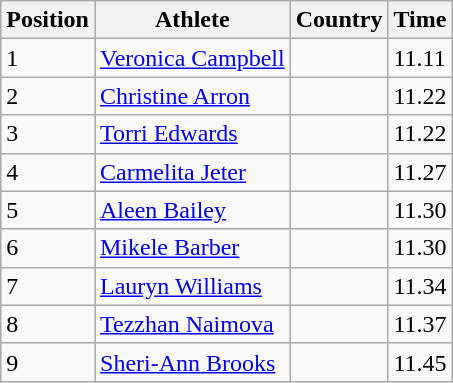<table class="wikitable">
<tr>
<th>Position</th>
<th>Athlete</th>
<th>Country</th>
<th>Time</th>
</tr>
<tr>
<td>1</td>
<td><a href='#'>Veronica Campbell</a></td>
<td></td>
<td>11.11</td>
</tr>
<tr>
<td>2</td>
<td><a href='#'>Christine Arron</a></td>
<td></td>
<td>11.22</td>
</tr>
<tr>
<td>3</td>
<td><a href='#'>Torri Edwards</a></td>
<td></td>
<td>11.22</td>
</tr>
<tr>
<td>4</td>
<td><a href='#'>Carmelita Jeter</a></td>
<td></td>
<td>11.27</td>
</tr>
<tr>
<td>5</td>
<td><a href='#'>Aleen Bailey</a></td>
<td></td>
<td>11.30</td>
</tr>
<tr>
<td>6</td>
<td><a href='#'>Mikele Barber</a></td>
<td></td>
<td>11.30</td>
</tr>
<tr>
<td>7</td>
<td><a href='#'>Lauryn Williams</a></td>
<td></td>
<td>11.34</td>
</tr>
<tr>
<td>8</td>
<td><a href='#'>Tezzhan Naimova</a></td>
<td></td>
<td>11.37</td>
</tr>
<tr>
<td>9</td>
<td><a href='#'>Sheri-Ann Brooks</a></td>
<td></td>
<td>11.45</td>
</tr>
</table>
